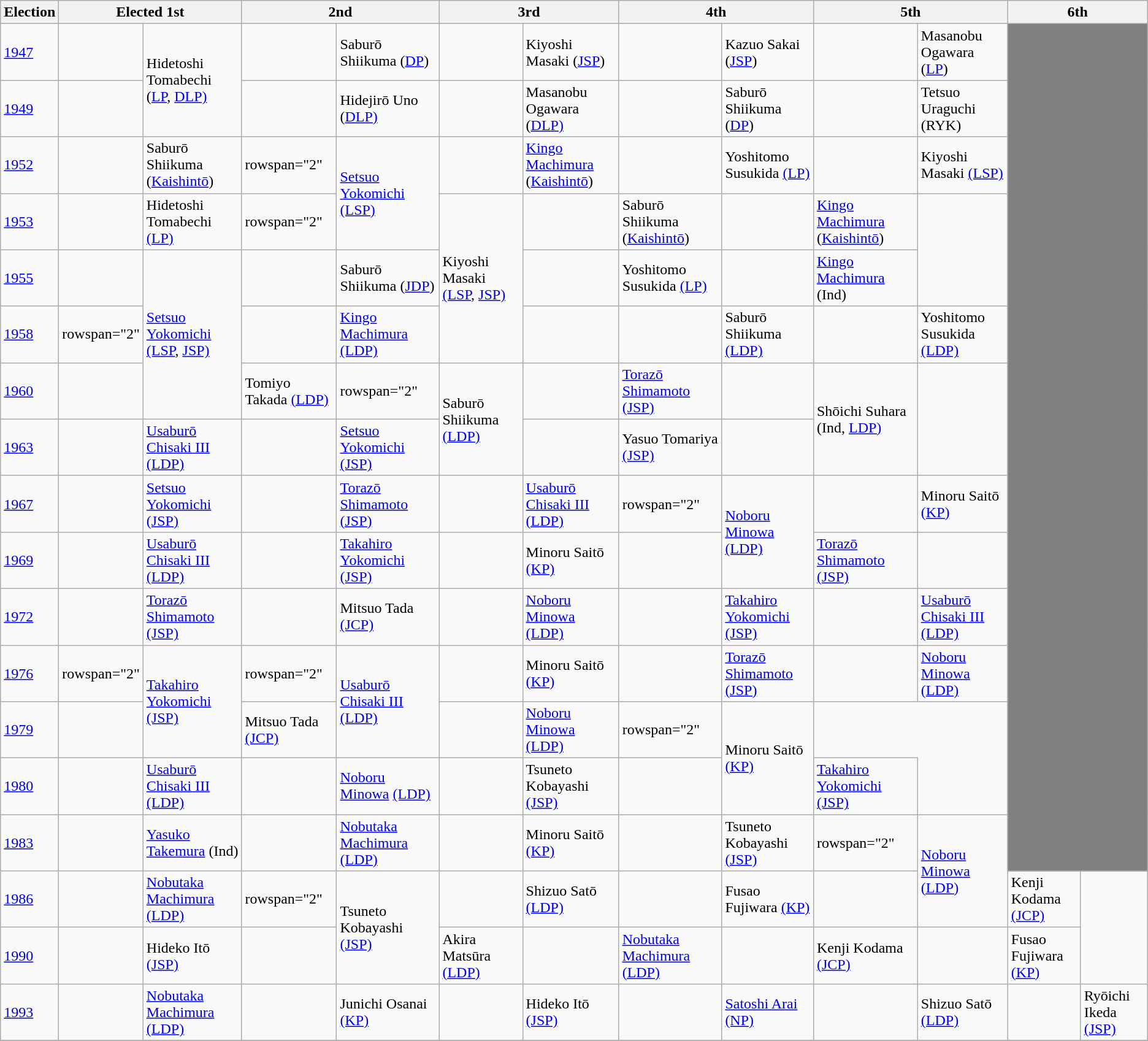<table class="wikitable" border="1">
<tr>
<th>Election</th>
<th colspan="2">Elected 1st</th>
<th colspan="2">2nd</th>
<th colspan="2">3rd</th>
<th colspan="2">4th</th>
<th colspan="2">5th</th>
<th colspan="2">6th</th>
</tr>
<tr>
<td><a href='#'>1947</a></td>
<td></td>
<td rowspan="2">Hidetoshi Tomabechi (<a href='#'>LP</a>, <a href='#'>DLP)</a></td>
<td></td>
<td>Saburō Shiikuma (<a href='#'>DP</a>)</td>
<td></td>
<td>Kiyoshi Masaki (<a href='#'>JSP</a>)</td>
<td></td>
<td>Kazuo Sakai (<a href='#'>JSP</a>)</td>
<td></td>
<td>Masanobu Ogawara (<a href='#'>LP</a>)</td>
<td colspan="2" rowspan="15" bgcolor=grey></td>
</tr>
<tr>
<td><a href='#'>1949</a></td>
<td></td>
<td></td>
<td>Hidejirō Uno (<a href='#'>DLP)</a></td>
<td></td>
<td>Masanobu Ogawara (<a href='#'>DLP)</a></td>
<td></td>
<td>Saburō Shiikuma (<a href='#'>DP</a>)</td>
<td></td>
<td>Tetsuo Uraguchi (RYK)</td>
</tr>
<tr>
<td><a href='#'>1952</a></td>
<td></td>
<td>Saburō Shiikuma (<a href='#'>Kaishintō</a>)</td>
<td>rowspan="2" </td>
<td rowspan="2"><a href='#'>Setsuo Yokomichi</a> <a href='#'>(LSP)</a></td>
<td></td>
<td><a href='#'>Kingo Machimura</a> (<a href='#'>Kaishintō</a>)</td>
<td></td>
<td>Yoshitomo Susukida <a href='#'>(LP)</a></td>
<td></td>
<td>Kiyoshi Masaki <a href='#'>(LSP)</a></td>
</tr>
<tr>
<td><a href='#'>1953</a></td>
<td></td>
<td>Hidetoshi Tomabechi <a href='#'>(LP)</a></td>
<td>rowspan="2" </td>
<td rowspan="3">Kiyoshi Masaki <a href='#'>(LSP</a>, <a href='#'>JSP)</a></td>
<td></td>
<td>Saburō Shiikuma (<a href='#'>Kaishintō</a>)</td>
<td></td>
<td><a href='#'>Kingo Machimura</a> (<a href='#'>Kaishintō</a>)</td>
</tr>
<tr>
<td><a href='#'>1955</a></td>
<td></td>
<td rowspan="3"><a href='#'>Setsuo Yokomichi</a> <a href='#'>(LSP</a>, <a href='#'>JSP)</a></td>
<td></td>
<td>Saburō Shiikuma (<a href='#'>JDP</a>)</td>
<td></td>
<td>Yoshitomo Susukida <a href='#'>(LP)</a></td>
<td></td>
<td><a href='#'>Kingo Machimura</a> (Ind)</td>
</tr>
<tr>
<td><a href='#'>1958</a></td>
<td>rowspan="2" </td>
<td></td>
<td><a href='#'>Kingo Machimura</a> <a href='#'>(LDP)</a></td>
<td></td>
<td></td>
<td>Saburō Shiikuma <a href='#'>(LDP)</a></td>
<td></td>
<td>Yoshitomo Susukida <a href='#'>(LDP)</a></td>
</tr>
<tr>
<td><a href='#'>1960</a></td>
<td></td>
<td>Tomiyo Takada <a href='#'>(LDP)</a></td>
<td>rowspan="2" </td>
<td rowspan="2">Saburō Shiikuma <a href='#'>(LDP)</a></td>
<td></td>
<td><a href='#'>Torazō Shimamoto</a> <a href='#'>(JSP)</a></td>
<td></td>
<td rowspan="2">Shōichi Suhara (Ind, <a href='#'>LDP)</a></td>
</tr>
<tr>
<td><a href='#'>1963</a></td>
<td></td>
<td><a href='#'>Usaburō Chisaki III</a> <a href='#'>(LDP)</a></td>
<td></td>
<td><a href='#'>Setsuo Yokomichi</a> <a href='#'>(JSP)</a></td>
<td></td>
<td>Yasuo Tomariya <a href='#'>(JSP)</a></td>
<td></td>
</tr>
<tr>
<td><a href='#'>1967</a></td>
<td></td>
<td><a href='#'>Setsuo Yokomichi</a> <a href='#'>(JSP)</a></td>
<td></td>
<td><a href='#'>Torazō Shimamoto</a> <a href='#'>(JSP)</a></td>
<td></td>
<td><a href='#'>Usaburō Chisaki III</a> <a href='#'>(LDP)</a></td>
<td>rowspan="2" </td>
<td rowspan="2"><a href='#'>Noboru Minowa</a> <a href='#'>(LDP)</a></td>
<td></td>
<td>Minoru Saitō <a href='#'>(KP)</a></td>
</tr>
<tr>
<td><a href='#'>1969</a></td>
<td></td>
<td><a href='#'>Usaburō Chisaki III</a> <a href='#'>(LDP)</a></td>
<td></td>
<td><a href='#'>Takahiro Yokomichi</a> <a href='#'>(JSP)</a></td>
<td></td>
<td>Minoru Saitō <a href='#'>(KP)</a></td>
<td></td>
<td><a href='#'>Torazō Shimamoto</a> <a href='#'>(JSP)</a></td>
</tr>
<tr>
<td><a href='#'>1972</a></td>
<td></td>
<td><a href='#'>Torazō Shimamoto</a> <a href='#'>(JSP)</a></td>
<td></td>
<td>Mitsuo Tada <a href='#'>(JCP)</a></td>
<td></td>
<td><a href='#'>Noboru Minowa</a> <a href='#'>(LDP)</a></td>
<td></td>
<td><a href='#'>Takahiro Yokomichi</a> <a href='#'>(JSP)</a></td>
<td></td>
<td><a href='#'>Usaburō Chisaki III</a> <a href='#'>(LDP)</a></td>
</tr>
<tr>
<td><a href='#'>1976</a></td>
<td>rowspan="2" </td>
<td rowspan="2"><a href='#'>Takahiro Yokomichi</a> <a href='#'>(JSP)</a></td>
<td>rowspan="2" </td>
<td rowspan="2"><a href='#'>Usaburō Chisaki III</a> <a href='#'>(LDP)</a></td>
<td></td>
<td>Minoru Saitō <a href='#'>(KP)</a></td>
<td></td>
<td><a href='#'>Torazō Shimamoto</a> <a href='#'>(JSP)</a></td>
<td></td>
<td><a href='#'>Noboru Minowa</a> <a href='#'>(LDP)</a></td>
</tr>
<tr>
<td><a href='#'>1979</a></td>
<td></td>
<td>Mitsuo Tada <a href='#'>(JCP)</a></td>
<td></td>
<td><a href='#'>Noboru Minowa</a> <a href='#'>(LDP)</a></td>
<td>rowspan="2" </td>
<td rowspan="2">Minoru Saitō <a href='#'>(KP)</a></td>
</tr>
<tr>
<td><a href='#'>1980</a></td>
<td></td>
<td><a href='#'>Usaburō Chisaki III</a> <a href='#'>(LDP)</a></td>
<td></td>
<td><a href='#'>Noboru Minowa</a> <a href='#'>(LDP)</a></td>
<td></td>
<td>Tsuneto Kobayashi <a href='#'>(JSP)</a></td>
<td></td>
<td><a href='#'>Takahiro Yokomichi</a> <a href='#'>(JSP)</a></td>
</tr>
<tr>
<td><a href='#'>1983</a></td>
<td></td>
<td><a href='#'>Yasuko Takemura</a> (Ind)</td>
<td></td>
<td><a href='#'>Nobutaka Machimura</a> <a href='#'>(LDP)</a></td>
<td></td>
<td>Minoru Saitō <a href='#'>(KP)</a></td>
<td></td>
<td>Tsuneto Kobayashi <a href='#'>(JSP)</a></td>
<td>rowspan="2" </td>
<td rowspan="2"><a href='#'>Noboru Minowa</a> <a href='#'>(LDP)</a></td>
</tr>
<tr>
<td><a href='#'>1986</a></td>
<td></td>
<td><a href='#'>Nobutaka Machimura</a> <a href='#'>(LDP)</a></td>
<td>rowspan="2"</td>
<td rowspan="2">Tsuneto Kobayashi <a href='#'>(JSP)</a></td>
<td></td>
<td>Shizuo Satō <a href='#'>(LDP)</a></td>
<td></td>
<td>Fusao Fujiwara <a href='#'>(KP)</a></td>
<td></td>
<td>Kenji Kodama <a href='#'>(JCP)</a></td>
</tr>
<tr>
<td><a href='#'>1990</a></td>
<td></td>
<td>Hideko Itō <a href='#'>(JSP)</a></td>
<td></td>
<td>Akira Matsūra <a href='#'>(LDP)</a></td>
<td></td>
<td><a href='#'>Nobutaka Machimura</a> <a href='#'>(LDP)</a></td>
<td></td>
<td>Kenji Kodama <a href='#'>(JCP)</a></td>
<td></td>
<td>Fusao Fujiwara <a href='#'>(KP)</a></td>
</tr>
<tr>
<td><a href='#'>1993</a></td>
<td></td>
<td><a href='#'>Nobutaka Machimura</a> <a href='#'>(LDP)</a></td>
<td></td>
<td>Junichi Osanai <a href='#'>(KP)</a></td>
<td></td>
<td>Hideko Itō <a href='#'>(JSP)</a></td>
<td></td>
<td><a href='#'>Satoshi Arai</a> <a href='#'>(NP)</a></td>
<td></td>
<td>Shizuo Satō <a href='#'>(LDP)</a></td>
<td></td>
<td>Ryōichi Ikeda <a href='#'>(JSP)</a></td>
</tr>
<tr>
</tr>
</table>
